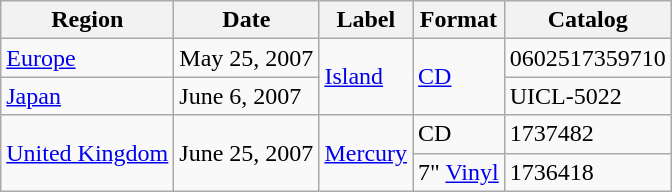<table class="wikitable">
<tr>
<th>Region</th>
<th>Date</th>
<th>Label</th>
<th>Format</th>
<th>Catalog</th>
</tr>
<tr>
<td><a href='#'>Europe</a></td>
<td>May 25, 2007</td>
<td rowspan="2"><a href='#'>Island</a></td>
<td rowspan="2"><a href='#'>CD</a></td>
<td>0602517359710</td>
</tr>
<tr>
<td><a href='#'>Japan</a></td>
<td>June 6, 2007</td>
<td>UICL-5022</td>
</tr>
<tr>
<td rowspan="2"><a href='#'>United Kingdom</a></td>
<td rowspan="2">June 25, 2007</td>
<td rowspan="2"><a href='#'>Mercury</a></td>
<td>CD</td>
<td>1737482</td>
</tr>
<tr>
<td>7" <a href='#'>Vinyl</a></td>
<td>1736418 </td>
</tr>
</table>
